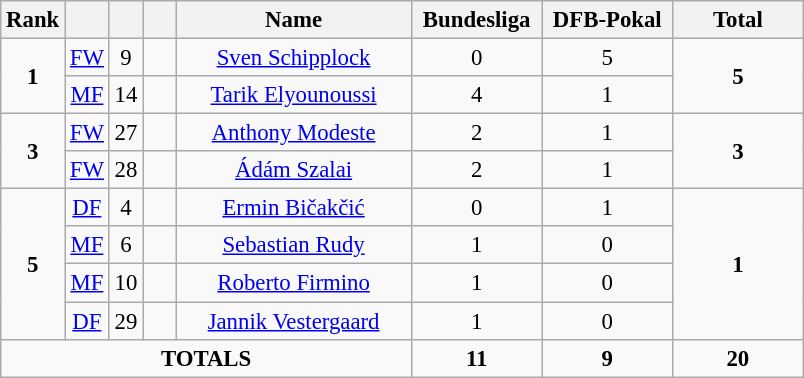<table class="wikitable sortable" style="font-size: 95%; text-align: center;">
<tr>
<th width=15>Rank</th>
<th width=15></th>
<th width=15></th>
<th width=15></th>
<th width=150>Name</th>
<th width=80>Bundesliga</th>
<th width=80>DFB-Pokal</th>
<th width=80><strong>Total</strong></th>
</tr>
<tr>
<td rowspan=2><strong>1</strong></td>
<td><a href='#'>FW</a></td>
<td>9</td>
<td></td>
<td><a href='#'>Sven Schipplock</a></td>
<td>0</td>
<td>5</td>
<td rowspan=2><strong>5</strong></td>
</tr>
<tr>
<td><a href='#'>MF</a></td>
<td>14</td>
<td></td>
<td><a href='#'>Tarik Elyounoussi</a></td>
<td>4</td>
<td>1</td>
</tr>
<tr>
<td rowspan=2><strong>3</strong></td>
<td><a href='#'>FW</a></td>
<td>27</td>
<td></td>
<td><a href='#'>Anthony Modeste</a></td>
<td>2</td>
<td>1</td>
<td rowspan=2><strong>3</strong></td>
</tr>
<tr>
<td><a href='#'>FW</a></td>
<td>28</td>
<td></td>
<td><a href='#'>Ádám Szalai</a></td>
<td>2</td>
<td>1</td>
</tr>
<tr>
<td rowspan=4><strong>5</strong></td>
<td><a href='#'>DF</a></td>
<td>4</td>
<td></td>
<td><a href='#'>Ermin Bičakčić</a></td>
<td>0</td>
<td>1</td>
<td rowspan=4><strong>1</strong></td>
</tr>
<tr>
<td><a href='#'>MF</a></td>
<td>6</td>
<td></td>
<td><a href='#'>Sebastian Rudy</a></td>
<td>1</td>
<td>0</td>
</tr>
<tr>
<td><a href='#'>MF</a></td>
<td>10</td>
<td></td>
<td><a href='#'>Roberto Firmino</a></td>
<td>1</td>
<td>0</td>
</tr>
<tr>
<td><a href='#'>DF</a></td>
<td>29</td>
<td></td>
<td><a href='#'>Jannik Vestergaard</a></td>
<td>1</td>
<td>0</td>
</tr>
<tr>
<td colspan=5><strong>TOTALS</strong></td>
<td><strong>11</strong></td>
<td><strong>9</strong></td>
<td><strong>20</strong></td>
</tr>
</table>
